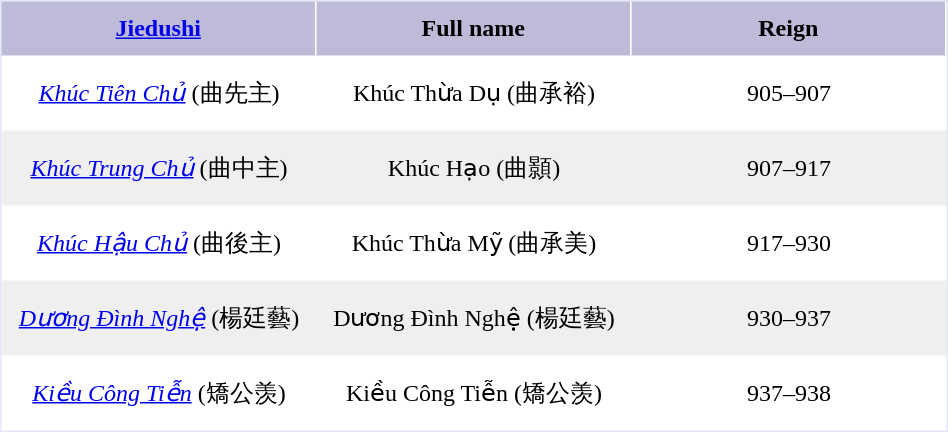<table width=50% cellpadding=0 cellspacing=0 style="text-align: center; border: 1px solid #E6E6FA;">
<tr bgcolor="#BDBBD7" style="height:36px;">
<th width="30%" style="border-right: 1px solid #FFFFFF;"><a href='#'>Jiedushi</a></th>
<th width="30%" style="border-right: 1px solid #FFFFFF;">Full name</th>
<th width="30%" style="border-right: 1px solid #FFFFFF;">Reign</th>
</tr>
<tr style="height:50px;">
<td><em><a href='#'>Khúc Tiên Chủ</a></em> (曲先主)</td>
<td>Khúc Thừa Dụ (曲承裕)</td>
<td>905–907</td>
</tr>
<tr style="height:50px;" bgcolor="#EFEFEF">
<td><em><a href='#'>Khúc Trung Chủ</a></em> (曲中主)</td>
<td>Khúc Hạo (曲顥)</td>
<td>907–917</td>
</tr>
<tr style="height:50px;">
<td><em><a href='#'>Khúc Hậu Chủ</a></em> (曲後主)</td>
<td>Khúc Thừa Mỹ (曲承美)</td>
<td>917–930</td>
</tr>
<tr style="height:50px;" bgcolor="#EFEFEF">
<td><em><a href='#'>Dương Đình Nghệ</a></em> (楊廷藝)</td>
<td>Dương Đình Nghệ (楊廷藝)</td>
<td>930–937</td>
</tr>
<tr style="height:50px;">
<td><em><a href='#'>Kiều Công Tiễn</a></em> (矯公羡)</td>
<td>Kiều Công Tiễn (矯公羡)</td>
<td>937–938</td>
</tr>
</table>
